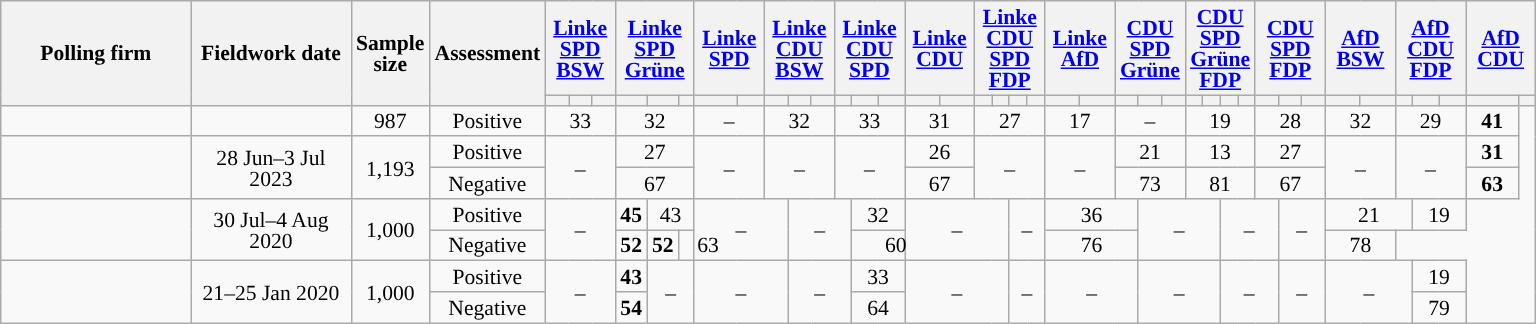<table class="wikitable sortable" style="text-align:center;font-size:90%;line-height:14px;">
<tr style="height:40px;">
<th style="width:120px;" rowspan="2">Polling firm</th>
<th style="width:100px;" rowspan="2">Fieldwork date</th>
<th style="width:30px;" rowspan="2">Sample<br>size</th>
<th style="width:30px;" rowspan="2">Assessment</th>
<th class="unsortable" style="width:40px;" colspan="3"><a href='#'>Linke</a><br><a href='#'>SPD</a><br><a href='#'>BSW</a></th>
<th class="unsortable" style="width:40px;" colspan="3"><a href='#'>Linke</a><br><a href='#'>SPD</a><br><a href='#'>Grüne</a></th>
<th class="unsortable" style="width:40px;" colspan="2"><a href='#'>Linke</a><br><a href='#'>SPD</a></th>
<th class="unsortable" style="width:40px;" colspan="3"><a href='#'>Linke</a><br><a href='#'>CDU</a><br><a href='#'>BSW</a></th>
<th class="unsortable" style="width:40px;" colspan="3"><a href='#'>Linke</a><br><a href='#'>CDU</a><br><a href='#'>SPD</a></th>
<th class="unsortable" style="width:40px;" colspan="2"><a href='#'>Linke</a><br><a href='#'>CDU</a></th>
<th class="unsortable" style="width:40px;" colspan="4"><a href='#'>Linke</a><br><a href='#'>CDU</a><br><a href='#'>SPD</a><br><a href='#'>FDP</a></th>
<th class="unsortable" style="width:40px;" colspan="2"><a href='#'>Linke</a><br><a href='#'>AfD</a></th>
<th class="unsortable" style="width:40px;" colspan="3"><a href='#'>CDU</a><br><a href='#'>SPD</a><br><a href='#'>Grüne</a></th>
<th class="unsortable" style="width:40px;" colspan="4"><a href='#'>CDU</a><br><a href='#'>SPD</a><br><a href='#'>Grüne</a><br><a href='#'>FDP</a></th>
<th class="unsortable" style="width:40px;" colspan="3"><a href='#'>CDU</a><br><a href='#'>SPD</a><br><a href='#'>FDP</a></th>
<th class="unsortable" style="width:40px;" colspan="2"><a href='#'>AfD</a><br><a href='#'>BSW</a></th>
<th class="unsortable" style="width:40px;" colspan="3"><a href='#'>AfD</a><br><a href='#'>CDU</a><br><a href='#'>FDP</a></th>
<th class="unsortable" style="width:40px;" colspan="3"><a href='#'>AfD</a><br><a href='#'>CDU</a></th>
</tr>
<tr>
<th style="background:"></th>
<th style="background:"></th>
<th style="background:"></th>
<th style="background:"></th>
<th style="background:"></th>
<th style="background:"></th>
<th style="background:"></th>
<th style="background:"></th>
<th style="background:"></th>
<th style="background:"></th>
<th style="background:"></th>
<th style="background:"></th>
<th style="background:"></th>
<th style="background:"></th>
<th style="background:"></th>
<th style="background:"></th>
<th style="background:"></th>
<th style="background:"></th>
<th style="background:"></th>
<th style="background:"></th>
<th style="background:"></th>
<th style="background:"></th>
<th style="background:"></th>
<th style="background:"></th>
<th style="background:"></th>
<th style="background:"></th>
<th style="background:"></th>
<th style="background:"></th>
<th style="background:"></th>
<th style="background:"></th>
<th style="background:"></th>
<th style="background:"></th>
<th style="background:"></th>
<th style="background:"></th>
<th style="background:"></th>
<th style="background:"></th>
<th style="background:"></th>
<th style="background:"></th>
<th style="background:"></th>
</tr>
<tr>
<td></td>
<td></td>
<td>987</td>
<td>Positive</td>
<td colspan="3">33</td>
<td colspan="3">32</td>
<td colspan="2">–</td>
<td colspan="3">32</td>
<td colspan="3">33</td>
<td colspan="2">31</td>
<td colspan="4">27</td>
<td colspan="2">17</td>
<td colspan="3">–</td>
<td colspan="4">19</td>
<td colspan="3">28</td>
<td colspan="2">32</td>
<td colspan="3">29</td>
<td><strong>41</strong></td>
</tr>
<tr>
<td rowspan="2"></td>
<td rowspan="2">28 Jun–3 Jul 2023</td>
<td rowspan="2">1,193</td>
<td>Positive</td>
<td colspan="3" rowspan="2">–</td>
<td colspan="3">27</td>
<td colspan="2" rowspan="2">–</td>
<td colspan="3" rowspan="2">–</td>
<td colspan="3" rowspan="2">–</td>
<td colspan="2">26</td>
<td colspan="4" rowspan="2">–</td>
<td colspan="2" rowspan="2">–</td>
<td colspan="3">21</td>
<td colspan="4">13</td>
<td colspan="3">27</td>
<td colspan="2" rowspan="2">–</td>
<td colspan="3" rowspan="2">–</td>
<td><strong>31</strong></td>
</tr>
<tr>
<td>Negative</td>
<td colspan="3">67</td>
<td colspan="2">67</td>
<td colspan="3">73</td>
<td colspan="4">81</td>
<td colspan="3">67</td>
<td><strong>63</strong></td>
</tr>
<tr>
<td rowspan="2"></td>
<td data-sort-value="2020-08-06" rowspan="2">30 Jul–4 Aug 2020</td>
<td rowspan="2">1,000</td>
<td>Positive</td>
<td colspan="3" rowspan="2">–</td>
<td><strong>45</strong></td>
<td colspan="2">43</td>
<td colspan="3" rowspan="2">–</td>
<td colspan="3" rowspan="2">–</td>
<td colspan="2">32</td>
<td colspan="4" rowspan="2">–</td>
<td colspan="2" rowspan="2">–</td>
<td colspan="3">36</td>
<td rowspan="2" colspan="4">–</td>
<td rowspan="2" colspan="3">–</td>
<td colspan="2" rowspan="2">–</td>
<td colspan="3">21</td>
<td colspan="2">19</td>
</tr>
<tr>
<td>Negative</td>
<td><strong>52</strong></td>
<td><strong>52</strong></td>
<td colspan="2">63</td>
<td colspan="3">60</td>
<td colspan="3">76</td>
<td colspan="2">78</td>
</tr>
<tr>
<td rowspan="2"></td>
<td data-sort-value="2020-01-28" rowspan="2">21–25 Jan 2020</td>
<td rowspan="2">1,000</td>
<td>Positive</td>
<td colspan="3" rowspan="2">–</td>
<td><strong>43</strong></td>
<td rowspan="2" colspan="2">–</td>
<td colspan="3" rowspan="2">–</td>
<td colspan="3" rowspan="2">–</td>
<td colspan="2">33</td>
<td colspan="4" rowspan="2">–</td>
<td colspan="2" rowspan="2">–</td>
<td rowspan="2" colspan="3">–</td>
<td rowspan="2" colspan="4">–</td>
<td rowspan="2" colspan="3">–</td>
<td colspan="2" rowspan="2">–</td>
<td rowspan="2" colspan="3">–</td>
<td colspan="2">19</td>
</tr>
<tr>
<td>Negative</td>
<td><strong>54</strong></td>
<td colspan="2">64</td>
<td colspan="2">79</td>
</tr>
</table>
